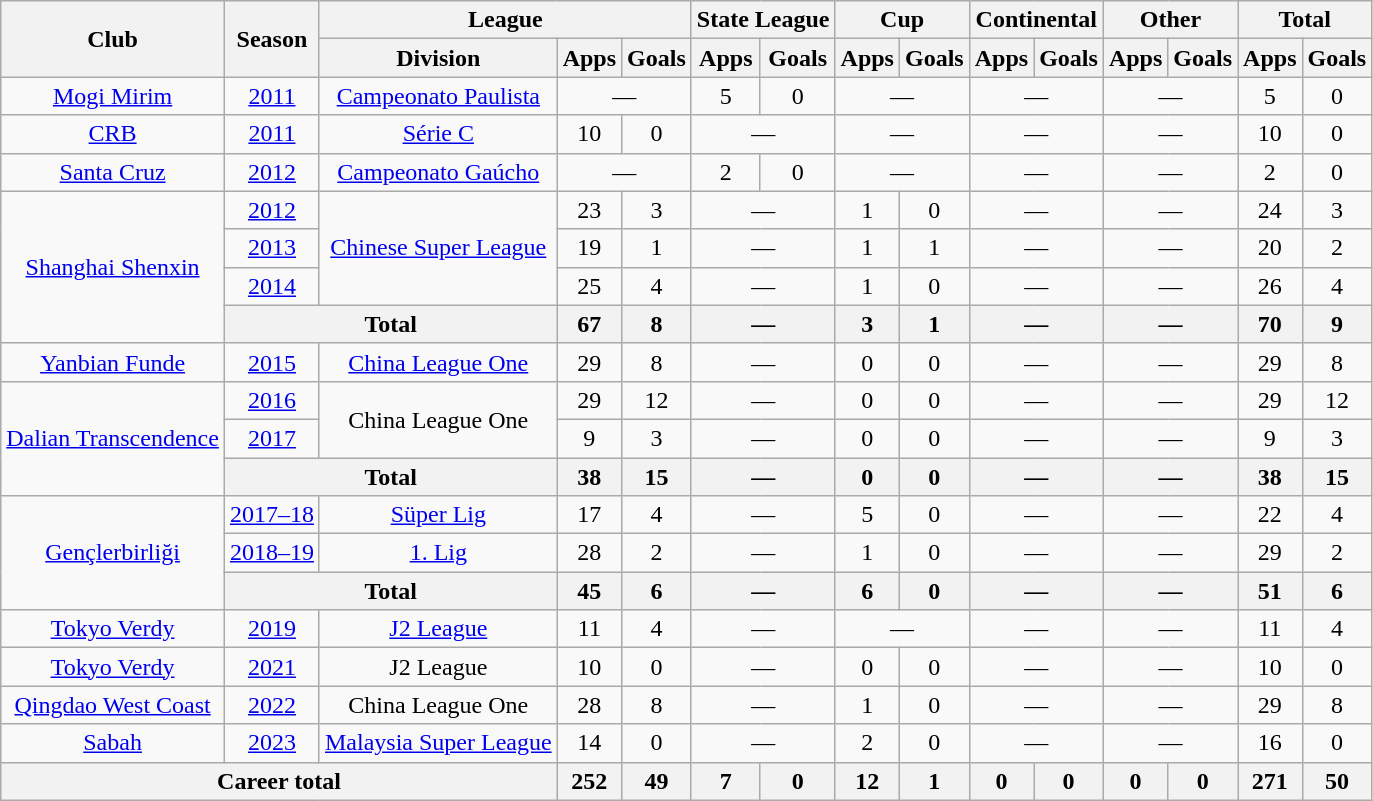<table class="wikitable" style="text-align: center">
<tr>
<th rowspan=2>Club</th>
<th rowspan=2>Season</th>
<th colspan=3>League</th>
<th colspan=2>State League</th>
<th colspan=2>Cup</th>
<th colspan=2>Continental</th>
<th colspan=2>Other</th>
<th colspan=2>Total</th>
</tr>
<tr>
<th>Division</th>
<th>Apps</th>
<th>Goals</th>
<th>Apps</th>
<th>Goals</th>
<th>Apps</th>
<th>Goals</th>
<th>Apps</th>
<th>Goals</th>
<th>Apps</th>
<th>Goals</th>
<th>Apps</th>
<th>Goals</th>
</tr>
<tr>
<td><a href='#'>Mogi Mirim</a></td>
<td><a href='#'>2011</a></td>
<td><a href='#'>Campeonato Paulista</a></td>
<td colspan="2">—</td>
<td>5</td>
<td>0</td>
<td colspan="2">—</td>
<td colspan="2">—</td>
<td colspan="2">—</td>
<td>5</td>
<td>0</td>
</tr>
<tr>
<td><a href='#'>CRB</a></td>
<td><a href='#'>2011</a></td>
<td><a href='#'>Série C</a></td>
<td>10</td>
<td>0</td>
<td colspan="2">—</td>
<td colspan="2">—</td>
<td colspan="2">—</td>
<td colspan="2">—</td>
<td>10</td>
<td>0</td>
</tr>
<tr>
<td><a href='#'>Santa Cruz</a></td>
<td><a href='#'>2012</a></td>
<td><a href='#'>Campeonato Gaúcho</a></td>
<td colspan="2">—</td>
<td>2</td>
<td>0</td>
<td colspan="2">—</td>
<td colspan="2">—</td>
<td colspan="2">—</td>
<td>2</td>
<td>0</td>
</tr>
<tr>
<td rowspan="4"><a href='#'>Shanghai Shenxin</a></td>
<td><a href='#'>2012</a></td>
<td rowspan="3"><a href='#'>Chinese Super League</a></td>
<td>23</td>
<td>3</td>
<td colspan="2">—</td>
<td>1</td>
<td>0</td>
<td colspan="2">—</td>
<td colspan="2">—</td>
<td>24</td>
<td>3</td>
</tr>
<tr>
<td><a href='#'>2013</a></td>
<td>19</td>
<td>1</td>
<td colspan="2">—</td>
<td>1</td>
<td>1</td>
<td colspan="2">—</td>
<td colspan="2">—</td>
<td>20</td>
<td>2</td>
</tr>
<tr>
<td><a href='#'>2014</a></td>
<td>25</td>
<td>4</td>
<td colspan="2">—</td>
<td>1</td>
<td>0</td>
<td colspan="2">—</td>
<td colspan="2">—</td>
<td>26</td>
<td>4</td>
</tr>
<tr>
<th colspan="2">Total</th>
<th>67</th>
<th>8</th>
<th colspan="2">—</th>
<th>3</th>
<th>1</th>
<th colspan="2">—</th>
<th colspan="2">—</th>
<th>70</th>
<th>9</th>
</tr>
<tr>
<td><a href='#'>Yanbian Funde</a></td>
<td><a href='#'>2015</a></td>
<td><a href='#'>China League One</a></td>
<td>29</td>
<td>8</td>
<td colspan="2">—</td>
<td>0</td>
<td>0</td>
<td colspan="2">—</td>
<td colspan="2">—</td>
<td>29</td>
<td>8</td>
</tr>
<tr>
<td rowspan="3"><a href='#'>Dalian Transcendence</a></td>
<td><a href='#'>2016</a></td>
<td rowspan="2">China League One</td>
<td>29</td>
<td>12</td>
<td colspan="2">—</td>
<td>0</td>
<td>0</td>
<td colspan="2">—</td>
<td colspan="2">—</td>
<td>29</td>
<td>12</td>
</tr>
<tr>
<td><a href='#'>2017</a></td>
<td>9</td>
<td>3</td>
<td colspan="2">—</td>
<td>0</td>
<td>0</td>
<td colspan="2">—</td>
<td colspan="2">—</td>
<td>9</td>
<td>3</td>
</tr>
<tr>
<th colspan="2">Total</th>
<th>38</th>
<th>15</th>
<th colspan="2">—</th>
<th>0</th>
<th>0</th>
<th colspan="2">—</th>
<th colspan="2">—</th>
<th>38</th>
<th>15</th>
</tr>
<tr>
<td rowspan="3"><a href='#'>Gençlerbirliği</a></td>
<td><a href='#'>2017–18</a></td>
<td><a href='#'>Süper Lig</a></td>
<td>17</td>
<td>4</td>
<td colspan="2">—</td>
<td>5</td>
<td>0</td>
<td colspan="2">—</td>
<td colspan="2">—</td>
<td>22</td>
<td>4</td>
</tr>
<tr>
<td><a href='#'>2018–19</a></td>
<td><a href='#'>1. Lig</a></td>
<td>28</td>
<td>2</td>
<td colspan="2">—</td>
<td>1</td>
<td>0</td>
<td colspan="2">—</td>
<td colspan="2">—</td>
<td>29</td>
<td>2</td>
</tr>
<tr>
<th colspan="2">Total</th>
<th>45</th>
<th>6</th>
<th colspan="2">—</th>
<th>6</th>
<th>0</th>
<th colspan="2">—</th>
<th colspan="2">—</th>
<th>51</th>
<th>6</th>
</tr>
<tr>
<td><a href='#'>Tokyo Verdy</a></td>
<td><a href='#'>2019</a></td>
<td><a href='#'>J2 League</a></td>
<td>11</td>
<td>4</td>
<td colspan="2">—</td>
<td colspan="2">—</td>
<td colspan="2">—</td>
<td colspan="2">—</td>
<td>11</td>
<td>4</td>
</tr>
<tr>
<td><a href='#'>Tokyo Verdy</a></td>
<td><a href='#'>2021</a></td>
<td>J2 League</td>
<td>10</td>
<td>0</td>
<td colspan="2">—</td>
<td>0</td>
<td>0</td>
<td colspan="2">—</td>
<td colspan="2">—</td>
<td>10</td>
<td>0</td>
</tr>
<tr>
<td><a href='#'>Qingdao West Coast</a></td>
<td><a href='#'>2022</a></td>
<td>China League One</td>
<td>28</td>
<td>8</td>
<td colspan="2">—</td>
<td>1</td>
<td>0</td>
<td colspan="2">—</td>
<td colspan="2">—</td>
<td>29</td>
<td>8</td>
</tr>
<tr>
<td><a href='#'>Sabah</a></td>
<td><a href='#'>2023</a></td>
<td><a href='#'>Malaysia Super League</a></td>
<td>14</td>
<td>0</td>
<td colspan="2">—</td>
<td>2</td>
<td>0</td>
<td colspan="2">—</td>
<td colspan="2">—</td>
<td>16</td>
<td>0</td>
</tr>
<tr>
<th colspan="3">Career total</th>
<th>252</th>
<th>49</th>
<th>7</th>
<th>0</th>
<th>12</th>
<th>1</th>
<th>0</th>
<th>0</th>
<th>0</th>
<th>0</th>
<th>271</th>
<th>50</th>
</tr>
</table>
